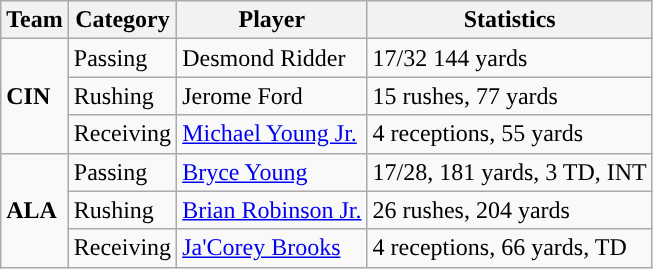<table class="wikitable" style="float: left;">
<tr>
<th>Team</th>
<th>Category</th>
<th>Player</th>
<th>Statistics</th>
</tr>
<tr>
<td rowspan=3><strong>CIN</strong></td>
<td>Passing</td>
<td>Desmond Ridder</td>
<td>17/32 144 yards</td>
</tr>
<tr>
<td>Rushing</td>
<td>Jerome Ford</td>
<td>15 rushes, 77 yards</td>
</tr>
<tr>
<td>Receiving</td>
<td><a href='#'>Michael Young Jr.</a></td>
<td>4 receptions, 55 yards</td>
</tr>
<tr>
<td rowspan=3><strong>ALA</strong></td>
<td>Passing</td>
<td><a href='#'>Bryce Young</a></td>
<td>17/28, 181 yards, 3 TD, INT</td>
</tr>
<tr>
<td>Rushing</td>
<td><a href='#'>Brian Robinson Jr.</a></td>
<td>26 rushes, 204 yards</td>
</tr>
<tr>
<td>Receiving</td>
<td><a href='#'>Ja'Corey Brooks</a></td>
<td>4 receptions, 66 yards, TD</td>
</tr>
</table>
